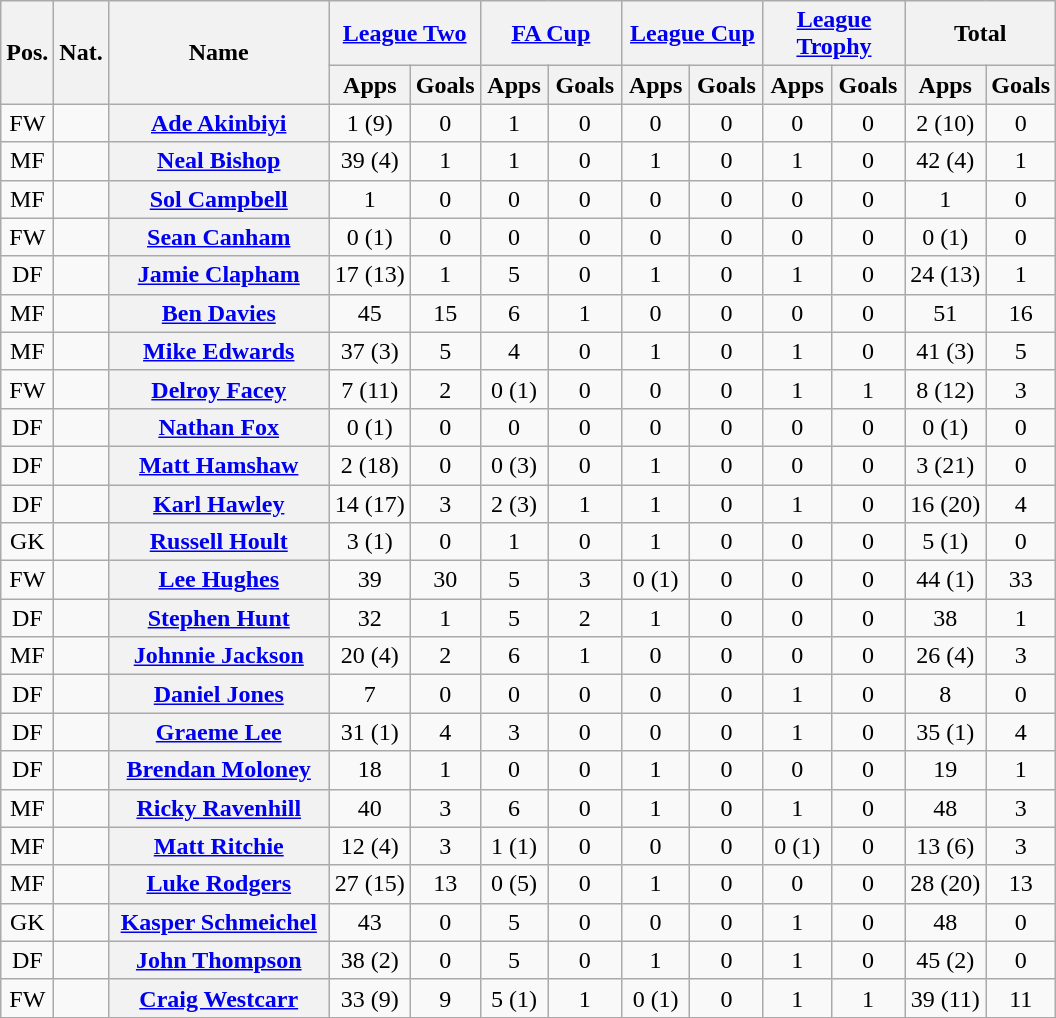<table class="wikitable plainrowheaders" style="text-align:center">
<tr>
<th rowspan="2">Pos.</th>
<th rowspan="2">Nat.</th>
<th rowspan="2" style="width:140px;">Name</th>
<th colspan="2" style="width:87px;"><a href='#'>League Two</a></th>
<th colspan="2" style="width:87px;"><a href='#'>FA Cup</a></th>
<th colspan="2" style="width:87px;"><a href='#'>League Cup</a></th>
<th colspan="2" style="width:87px;"><a href='#'>League Trophy</a></th>
<th colspan="2" style="width:87px;">Total</th>
</tr>
<tr>
<th>Apps</th>
<th>Goals</th>
<th>Apps</th>
<th>Goals</th>
<th>Apps</th>
<th>Goals</th>
<th>Apps</th>
<th>Goals</th>
<th>Apps</th>
<th>Goals</th>
</tr>
<tr>
<td>FW</td>
<td></td>
<th scope="row"><a href='#'>Ade Akinbiyi</a></th>
<td>1 (9)</td>
<td>0</td>
<td>1</td>
<td>0</td>
<td>0</td>
<td>0</td>
<td>0</td>
<td>0</td>
<td>2 (10)</td>
<td>0</td>
</tr>
<tr>
<td>MF</td>
<td></td>
<th scope="row"><a href='#'>Neal Bishop</a></th>
<td>39 (4)</td>
<td>1</td>
<td>1</td>
<td>0</td>
<td>1</td>
<td>0</td>
<td>1</td>
<td>0</td>
<td>42 (4)</td>
<td>1</td>
</tr>
<tr>
<td>MF</td>
<td></td>
<th scope="row"><a href='#'>Sol Campbell</a></th>
<td>1</td>
<td>0</td>
<td>0</td>
<td>0</td>
<td>0</td>
<td>0</td>
<td>0</td>
<td>0</td>
<td>1</td>
<td>0</td>
</tr>
<tr>
<td>FW</td>
<td></td>
<th scope="row"><a href='#'>Sean Canham</a></th>
<td>0 (1)</td>
<td>0</td>
<td>0</td>
<td>0</td>
<td>0</td>
<td>0</td>
<td>0</td>
<td>0</td>
<td>0 (1)</td>
<td>0</td>
</tr>
<tr>
<td>DF</td>
<td></td>
<th scope="row"><a href='#'>Jamie Clapham</a></th>
<td>17 (13)</td>
<td>1</td>
<td>5</td>
<td>0</td>
<td>1</td>
<td>0</td>
<td>1</td>
<td>0</td>
<td>24 (13)</td>
<td>1</td>
</tr>
<tr>
<td>MF</td>
<td></td>
<th scope="row"><a href='#'>Ben Davies</a></th>
<td>45</td>
<td>15</td>
<td>6</td>
<td>1</td>
<td>0</td>
<td>0</td>
<td>0</td>
<td>0</td>
<td>51</td>
<td>16</td>
</tr>
<tr>
<td>MF</td>
<td></td>
<th scope="row"><a href='#'>Mike Edwards</a></th>
<td>37 (3)</td>
<td>5</td>
<td>4</td>
<td>0</td>
<td>1</td>
<td>0</td>
<td>1</td>
<td>0</td>
<td>41 (3)</td>
<td>5</td>
</tr>
<tr>
<td>FW</td>
<td></td>
<th scope="row"><a href='#'>Delroy Facey</a></th>
<td>7 (11)</td>
<td>2</td>
<td>0 (1)</td>
<td>0</td>
<td>0</td>
<td>0</td>
<td>1</td>
<td>1</td>
<td>8 (12)</td>
<td>3</td>
</tr>
<tr>
<td>DF</td>
<td></td>
<th scope="row"><a href='#'>Nathan Fox</a></th>
<td>0 (1)</td>
<td>0</td>
<td>0</td>
<td>0</td>
<td>0</td>
<td>0</td>
<td>0</td>
<td>0</td>
<td>0 (1)</td>
<td>0</td>
</tr>
<tr>
<td>DF</td>
<td></td>
<th scope="row"><a href='#'>Matt Hamshaw</a></th>
<td>2 (18)</td>
<td>0</td>
<td>0 (3)</td>
<td>0</td>
<td>1</td>
<td>0</td>
<td>0</td>
<td>0</td>
<td>3 (21)</td>
<td>0</td>
</tr>
<tr>
<td>DF</td>
<td></td>
<th scope="row"><a href='#'>Karl Hawley</a></th>
<td>14 (17)</td>
<td>3</td>
<td>2 (3)</td>
<td>1</td>
<td>1</td>
<td>0</td>
<td>1</td>
<td>0</td>
<td>16 (20)</td>
<td>4</td>
</tr>
<tr>
<td>GK</td>
<td></td>
<th scope="row"><a href='#'>Russell Hoult</a></th>
<td>3 (1)</td>
<td>0</td>
<td>1</td>
<td>0</td>
<td>1</td>
<td>0</td>
<td>0</td>
<td>0</td>
<td>5 (1)</td>
<td>0</td>
</tr>
<tr>
<td>FW</td>
<td></td>
<th scope="row"><a href='#'>Lee Hughes</a></th>
<td>39</td>
<td>30</td>
<td>5</td>
<td>3</td>
<td>0 (1)</td>
<td>0</td>
<td>0</td>
<td>0</td>
<td>44 (1)</td>
<td>33</td>
</tr>
<tr>
<td>DF</td>
<td></td>
<th scope="row"><a href='#'>Stephen Hunt</a></th>
<td>32</td>
<td>1</td>
<td>5</td>
<td>2</td>
<td>1</td>
<td>0</td>
<td>0</td>
<td>0</td>
<td>38</td>
<td>1</td>
</tr>
<tr>
<td>MF</td>
<td></td>
<th scope="row"><a href='#'>Johnnie Jackson</a></th>
<td>20 (4)</td>
<td>2</td>
<td>6</td>
<td>1</td>
<td>0</td>
<td>0</td>
<td>0</td>
<td>0</td>
<td>26 (4)</td>
<td>3</td>
</tr>
<tr>
<td>DF</td>
<td></td>
<th scope="row"><a href='#'>Daniel Jones</a></th>
<td>7</td>
<td>0</td>
<td>0</td>
<td>0</td>
<td>0</td>
<td>0</td>
<td>1</td>
<td>0</td>
<td>8</td>
<td>0</td>
</tr>
<tr>
<td>DF</td>
<td></td>
<th scope="row"><a href='#'>Graeme Lee</a></th>
<td>31 (1)</td>
<td>4</td>
<td>3</td>
<td>0</td>
<td>0</td>
<td>0</td>
<td>1</td>
<td>0</td>
<td>35 (1)</td>
<td>4</td>
</tr>
<tr>
<td>DF</td>
<td></td>
<th scope="row"><a href='#'>Brendan Moloney</a></th>
<td>18</td>
<td>1</td>
<td>0</td>
<td>0</td>
<td>1</td>
<td>0</td>
<td>0</td>
<td>0</td>
<td>19</td>
<td>1</td>
</tr>
<tr>
<td>MF</td>
<td></td>
<th scope="row"><a href='#'>Ricky Ravenhill</a></th>
<td>40</td>
<td>3</td>
<td>6</td>
<td>0</td>
<td>1</td>
<td>0</td>
<td>1</td>
<td>0</td>
<td>48</td>
<td>3</td>
</tr>
<tr>
<td>MF</td>
<td></td>
<th scope="row"><a href='#'>Matt Ritchie</a></th>
<td>12 (4)</td>
<td>3</td>
<td>1 (1)</td>
<td>0</td>
<td>0</td>
<td>0</td>
<td>0 (1)</td>
<td>0</td>
<td>13 (6)</td>
<td>3</td>
</tr>
<tr>
<td>MF</td>
<td></td>
<th scope="row"><a href='#'>Luke Rodgers</a></th>
<td>27 (15)</td>
<td>13</td>
<td>0 (5)</td>
<td>0</td>
<td>1</td>
<td>0</td>
<td>0</td>
<td>0</td>
<td>28 (20)</td>
<td>13</td>
</tr>
<tr>
<td>GK</td>
<td></td>
<th scope="row"><a href='#'>Kasper Schmeichel</a></th>
<td>43</td>
<td>0</td>
<td>5</td>
<td>0</td>
<td>0</td>
<td>0</td>
<td>1</td>
<td>0</td>
<td>48</td>
<td>0</td>
</tr>
<tr>
<td>DF</td>
<td></td>
<th scope="row"><a href='#'>John Thompson</a></th>
<td>38 (2)</td>
<td>0</td>
<td>5</td>
<td>0</td>
<td>1</td>
<td>0</td>
<td>1</td>
<td>0</td>
<td>45 (2)</td>
<td>0</td>
</tr>
<tr>
<td>FW</td>
<td></td>
<th scope="row"><a href='#'>Craig Westcarr</a></th>
<td>33 (9)</td>
<td>9</td>
<td>5 (1)</td>
<td>1</td>
<td>0 (1)</td>
<td>0</td>
<td>1</td>
<td>1</td>
<td>39 (11)</td>
<td>11</td>
</tr>
</table>
